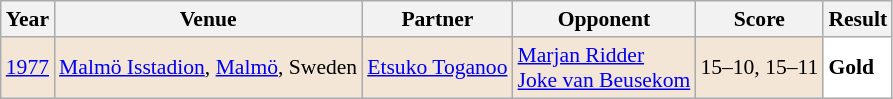<table class="sortable wikitable" style="font-size: 90%;">
<tr>
<th>Year</th>
<th>Venue</th>
<th>Partner</th>
<th>Opponent</th>
<th>Score</th>
<th>Result</th>
</tr>
<tr style="background:#F3E6D7">
<td align="center"><a href='#'>1977</a></td>
<td align="left"><a href='#'>Malmö Isstadion</a>, <a href='#'>Malmö</a>, Sweden</td>
<td align="left"> <a href='#'>Etsuko Toganoo</a></td>
<td align="left"> <a href='#'>Marjan Ridder</a><br> <a href='#'>Joke van Beusekom</a></td>
<td align="left">15–10, 15–11</td>
<td style="text-align:left; background: white"> <strong>Gold</strong></td>
</tr>
</table>
